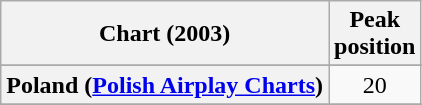<table class="wikitable sortable plainrowheaders" style="text-align:center">
<tr>
<th scope="col">Chart (2003)</th>
<th scope="col">Peak<br>position</th>
</tr>
<tr>
</tr>
<tr>
</tr>
<tr>
</tr>
<tr>
</tr>
<tr>
</tr>
<tr>
</tr>
<tr>
</tr>
<tr>
<th scope="row">Poland (<a href='#'>Polish Airplay Charts</a>)</th>
<td>20</td>
</tr>
<tr>
</tr>
<tr>
</tr>
<tr>
</tr>
<tr>
</tr>
<tr>
</tr>
<tr>
</tr>
<tr>
</tr>
</table>
